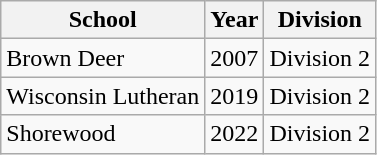<table class="wikitable">
<tr>
<th>School</th>
<th>Year</th>
<th>Division</th>
</tr>
<tr>
<td>Brown Deer</td>
<td>2007</td>
<td>Division 2</td>
</tr>
<tr>
<td>Wisconsin Lutheran</td>
<td>2019</td>
<td>Division 2</td>
</tr>
<tr>
<td>Shorewood</td>
<td>2022</td>
<td>Division 2</td>
</tr>
</table>
